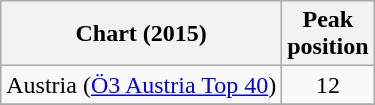<table class="wikitable plainrowheaders sortable" style="text-align:center;">
<tr>
<th scope="col">Chart (2015)</th>
<th scope="col">Peak<br>position</th>
</tr>
<tr>
<td align="left">Austria (<a href='#'>Ö3 Austria Top 40</a>)</td>
<td>12</td>
</tr>
<tr>
</tr>
</table>
